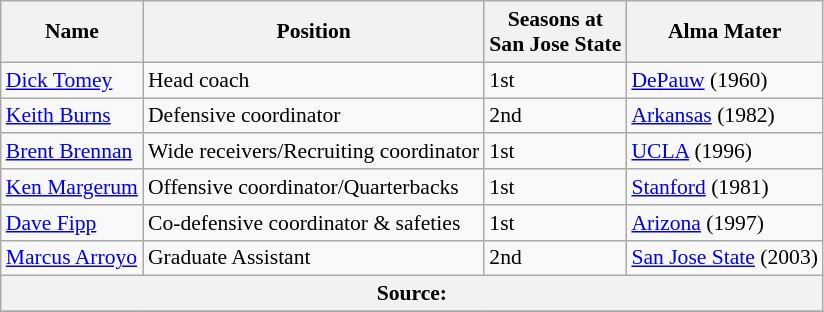<table class="wikitable" border="1" style="font-size:90%;">
<tr>
<th>Name</th>
<th>Position</th>
<th>Seasons at<br>San Jose State</th>
<th>Alma Mater</th>
</tr>
<tr>
<td><a href='#'>Dick Tomey</a></td>
<td>Head coach</td>
<td>1st</td>
<td><a href='#'>DePauw</a> (1960)</td>
</tr>
<tr>
<td><a href='#'>Keith Burns</a></td>
<td>Defensive coordinator</td>
<td>2nd</td>
<td><a href='#'>Arkansas</a> (1982)</td>
</tr>
<tr>
<td><a href='#'>Brent Brennan</a></td>
<td>Wide receivers/Recruiting coordinator</td>
<td>1st</td>
<td><a href='#'>UCLA</a> (1996)</td>
</tr>
<tr>
<td><a href='#'>Ken Margerum</a></td>
<td>Offensive coordinator/Quarterbacks</td>
<td>1st</td>
<td><a href='#'>Stanford</a> (1981)</td>
</tr>
<tr>
<td><a href='#'>Dave Fipp</a></td>
<td>Co-defensive coordinator & safeties</td>
<td>1st</td>
<td><a href='#'>Arizona</a> (1997)</td>
</tr>
<tr>
<td><a href='#'>Marcus Arroyo</a></td>
<td>Graduate Assistant</td>
<td>2nd</td>
<td><a href='#'>San Jose State</a> (2003)</td>
</tr>
<tr>
<th align=center colspan=4>Source:</th>
</tr>
<tr>
</tr>
</table>
